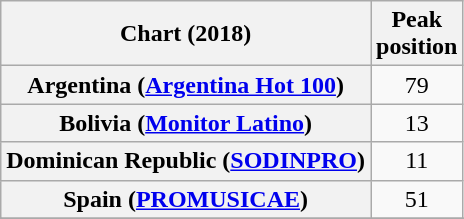<table class="wikitable sortable plainrowheaders" style="text-align:center">
<tr>
<th scope="col">Chart (2018)</th>
<th scope="col">Peak<br>position</th>
</tr>
<tr>
<th scope="row">Argentina (<a href='#'>Argentina Hot 100</a>)</th>
<td>79</td>
</tr>
<tr>
<th scope="row">Bolivia (<a href='#'>Monitor Latino</a>)</th>
<td>13</td>
</tr>
<tr>
<th scope="row">Dominican Republic (<a href='#'>SODINPRO</a>)</th>
<td>11</td>
</tr>
<tr>
<th scope="row">Spain (<a href='#'>PROMUSICAE</a>)</th>
<td>51</td>
</tr>
<tr>
</tr>
<tr>
</tr>
</table>
